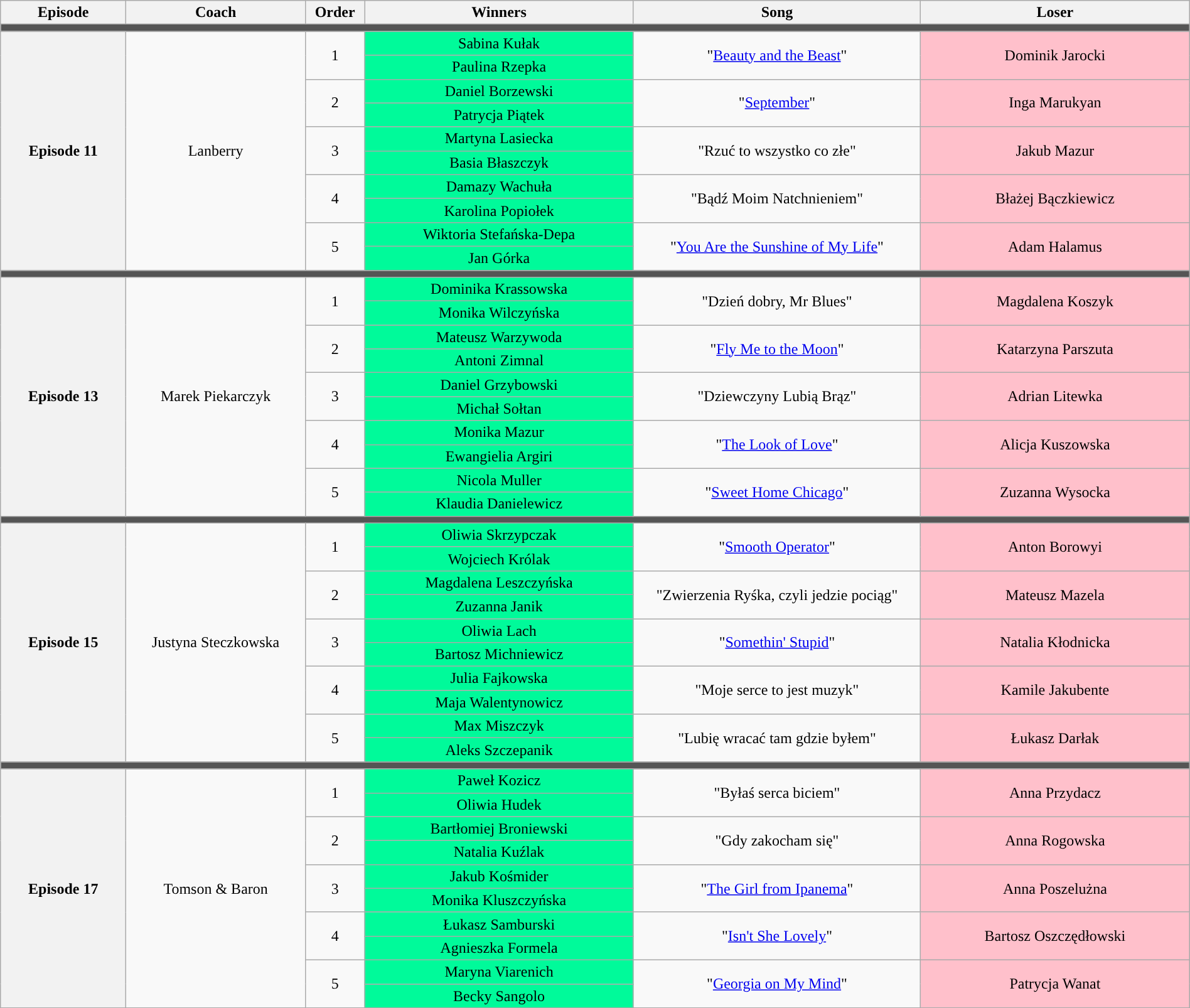<table class="wikitable" style="text-align: center; width:100%;">
<tr>
<th style="width:07%;">Episode</th>
<th style="width:10%;">Coach</th>
<th style="width:02%;">Order</th>
<th style="width:15%;">Winners</th>
<th style="width:16%;">Song</th>
<th style="width:15%;">Loser</th>
</tr>
<tr>
<td colspan="6" style="background:#555;"></td>
</tr>
<tr>
<th rowspan="10">Episode 11<br><small></small></th>
<td rowspan='10"'>Lanberry</td>
<td rowspan="2">1</td>
<td style="background-color:#00fa9a;">Sabina Kułak</td>
<td rowspan="2">"<a href='#'>Beauty and the Beast</a>"</td>
<td rowspan="2" style="background:pink;">Dominik Jarocki</td>
</tr>
<tr>
<td style="background-color:#00fa9a;">Paulina Rzepka</td>
</tr>
<tr>
<td rowspan="2">2</td>
<td style="background-color:#00fa9a;">Daniel Borzewski</td>
<td rowspan="2">"<a href='#'>September</a>"</td>
<td rowspan="2" style="background:pink;">Inga Marukyan</td>
</tr>
<tr>
<td style="background-color:#00fa9a;">Patrycja Piątek</td>
</tr>
<tr>
<td rowspan="2">3</td>
<td style="background-color:#00fa9a;">Martyna Lasiecka</td>
<td rowspan="2">"Rzuć to wszystko co złe"</td>
<td rowspan="2" style="background:pink;">Jakub Mazur</td>
</tr>
<tr>
<td style="background-color:#00fa9a;">Basia Błaszczyk</td>
</tr>
<tr>
<td rowspan="2">4</td>
<td style="background-color:#00fa9a;">Damazy Wachuła</td>
<td rowspan="2">"Bądź Moim Natchnieniem"</td>
<td rowspan="2" style="background:pink;">Błażej Bączkiewicz</td>
</tr>
<tr>
<td style="background-color:#00fa9a;">Karolina Popiołek</td>
</tr>
<tr>
<td rowspan="2">5</td>
<td style="background-color:#00fa9a;">Wiktoria Stefańska-Depa</td>
<td rowspan="2">"<a href='#'>You Are the Sunshine of My Life</a>"</td>
<td rowspan="2" style="background:pink;">Adam Halamus</td>
</tr>
<tr>
<td style="background-color:#00fa9a;">Jan Górka</td>
</tr>
<tr>
<td colspan="6" style="background:#555;"></td>
</tr>
<tr>
<th rowspan="10">Episode 13<br><small></small></th>
<td rowspan='10"'>Marek Piekarczyk</td>
<td rowspan="2">1</td>
<td style="background-color:#00fa9a;">Dominika Krassowska</td>
<td rowspan="2">"Dzień dobry, Mr Blues"</td>
<td rowspan="2" style="background:pink;">Magdalena Koszyk</td>
</tr>
<tr>
<td style="background-color:#00fa9a;">Monika Wilczyńska</td>
</tr>
<tr>
<td rowspan="2">2</td>
<td style="background-color:#00fa9a;">Mateusz Warzywoda</td>
<td rowspan="2">"<a href='#'>Fly Me to the Moon</a>"</td>
<td rowspan="2" style="background:pink;">Katarzyna Parszuta</td>
</tr>
<tr>
<td style="background-color:#00fa9a;">Antoni Zimnal</td>
</tr>
<tr>
<td rowspan="2">3</td>
<td style="background-color:#00fa9a;">Daniel Grzybowski</td>
<td rowspan="2">"Dziewczyny Lubią Brąz"</td>
<td rowspan="2" style="background:pink;">Adrian Litewka</td>
</tr>
<tr>
<td style="background-color:#00fa9a;">Michał Sołtan</td>
</tr>
<tr>
<td rowspan="2">4</td>
<td style="background-color:#00fa9a;">Monika Mazur</td>
<td rowspan="2">"<a href='#'>The Look of Love</a>"</td>
<td rowspan="2" style="background:pink;">Alicja Kuszowska</td>
</tr>
<tr>
<td style="background-color:#00fa9a;">Ewangielia Argiri</td>
</tr>
<tr>
<td rowspan="2">5</td>
<td style="background-color:#00fa9a;">Nicola Muller</td>
<td rowspan="2">"<a href='#'>Sweet Home Chicago</a>"</td>
<td rowspan="2" style="background:pink;">Zuzanna Wysocka</td>
</tr>
<tr>
<td style="background-color:#00fa9a;">Klaudia Danielewicz</td>
</tr>
<tr>
<td colspan="6" style="background:#555;"></td>
</tr>
<tr>
<th rowspan="10">Episode 15<br><small></small></th>
<td rowspan='10"'>Justyna Steczkowska</td>
<td rowspan="2">1</td>
<td style="background-color:#00fa9a;">Oliwia Skrzypczak</td>
<td rowspan="2">"<a href='#'>Smooth Operator</a>"</td>
<td rowspan="2" style="background:pink;">Anton Borowyi</td>
</tr>
<tr>
<td style="background-color:#00fa9a;">Wojciech Królak</td>
</tr>
<tr>
<td rowspan="2">2</td>
<td style="background-color:#00fa9a;">Magdalena Leszczyńska</td>
<td rowspan="2">"Zwierzenia Ryśka, czyli jedzie pociąg"</td>
<td rowspan="2" style="background:pink;">Mateusz Mazela</td>
</tr>
<tr>
<td style="background-color:#00fa9a;">Zuzanna Janik</td>
</tr>
<tr>
<td rowspan="2">3</td>
<td style="background-color:#00fa9a;">Oliwia Lach</td>
<td rowspan="2">"<a href='#'>Somethin' Stupid</a>"</td>
<td rowspan="2" style="background:pink;">Natalia Kłodnicka</td>
</tr>
<tr>
<td style="background-color:#00fa9a;">Bartosz Michniewicz</td>
</tr>
<tr>
<td rowspan="2">4</td>
<td style="background-color:#00fa9a;">Julia Fajkowska</td>
<td rowspan="2">"Moje serce to jest muzyk"</td>
<td rowspan="2" style="background:pink;">Kamile Jakubente</td>
</tr>
<tr>
<td style="background-color:#00fa9a;">Maja Walentynowicz</td>
</tr>
<tr>
<td rowspan="2">5</td>
<td style="background-color:#00fa9a;">Max Miszczyk</td>
<td rowspan="2">"Lubię wracać tam gdzie byłem"</td>
<td rowspan="2" style="background:pink;">Łukasz Darłak</td>
</tr>
<tr>
<td style="background-color:#00fa9a;">Aleks Szczepanik</td>
</tr>
<tr>
<td colspan="6" style="background:#555;"></td>
</tr>
<tr>
<th rowspan="10">Episode 17<br><small></small></th>
<td rowspan='10"'>Tomson & Baron</td>
<td rowspan="2">1</td>
<td style="background-color:#00fa9a;">Paweł Kozicz</td>
<td rowspan="2">"Byłaś serca biciem"</td>
<td rowspan="2" style="background:pink;">Anna Przydacz</td>
</tr>
<tr>
<td style="background-color:#00fa9a;">Oliwia Hudek</td>
</tr>
<tr>
<td rowspan="2">2</td>
<td style="background-color:#00fa9a;">Bartłomiej Broniewski</td>
<td rowspan="2">"Gdy zakocham się"</td>
<td rowspan="2" style="background:pink;">Anna Rogowska</td>
</tr>
<tr>
<td style="background-color:#00fa9a;">Natalia Kuźlak</td>
</tr>
<tr>
<td rowspan="2">3</td>
<td style="background-color:#00fa9a;">Jakub Kośmider</td>
<td rowspan="2">"<a href='#'>The Girl from Ipanema</a>"</td>
<td rowspan="2" style="background:pink;">Anna Poszelużna</td>
</tr>
<tr>
<td style="background-color:#00fa9a;">Monika Kluszczyńska</td>
</tr>
<tr>
<td rowspan="2">4</td>
<td style="background-color:#00fa9a;">Łukasz Samburski</td>
<td rowspan="2">"<a href='#'>Isn't She Lovely</a>"</td>
<td rowspan="2" style="background:pink;">Bartosz Oszczędłowski</td>
</tr>
<tr>
<td style="background-color:#00fa9a;">Agnieszka Formela</td>
</tr>
<tr>
<td rowspan="2">5</td>
<td style="background-color:#00fa9a;">Maryna Viarenich</td>
<td rowspan="2">"<a href='#'>Georgia on My Mind</a>"</td>
<td rowspan="2" style="background:pink;">Patrycja Wanat</td>
</tr>
<tr>
<td style="background-color:#00fa9a;">Becky Sangolo</td>
</tr>
</table>
